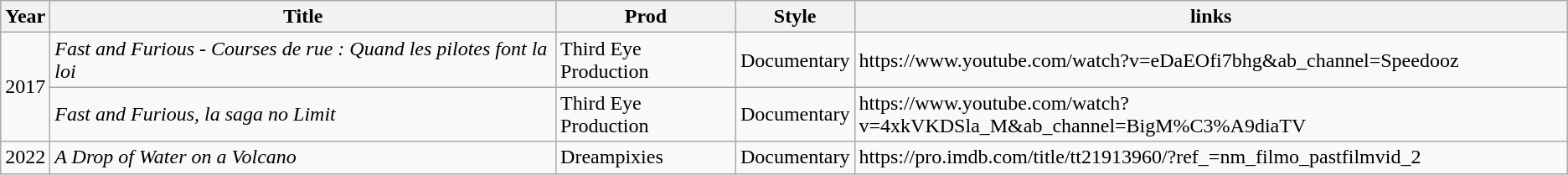<table class="wikitable sortable">
<tr>
<th>Year</th>
<th>Title</th>
<th>Prod</th>
<th class="unsortable">Style</th>
<th>links</th>
</tr>
<tr>
<td rowspan="2">2017</td>
<td><em>Fast and Furious - Courses de rue : Quand les pilotes font la loi</em></td>
<td>Third Eye Production</td>
<td>Documentary</td>
<td>https://www.youtube.com/watch?v=eDaEOfi7bhg&ab_channel=Speedooz</td>
</tr>
<tr>
<td><em>Fast and Furious, la saga no Limit</em></td>
<td>Third Eye Production</td>
<td>Documentary</td>
<td>https://www.youtube.com/watch?v=4xkVKDSla_M&ab_channel=BigM%C3%A9diaTV</td>
</tr>
<tr>
<td>2022</td>
<td><em>A Drop of Water on a Volcano</em></td>
<td>Dreampixies</td>
<td>Documentary</td>
<td>https://pro.imdb.com/title/tt21913960/?ref_=nm_filmo_pastfilmvid_2</td>
</tr>
</table>
